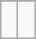<table class="wikitable">
<tr align="center">
</tr>
<tr align="center">
<td> </td>
<td> </td>
</tr>
</table>
